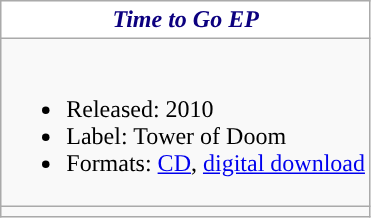<table class="wikitable mw-collapsible ">
<tr>
<th colspan=5 style="background: #FFFFFF; color: #0C007F;"><em>Time to Go EP</em></th>
</tr>
<tr>
<td><br><ul><li>Released: 2010</li><li>Label: Tower of Doom</li><li>Formats: <a href='#'>CD</a>, <a href='#'>digital download</a></li></ul></td>
</tr>
<tr>
<td></td>
</tr>
</table>
